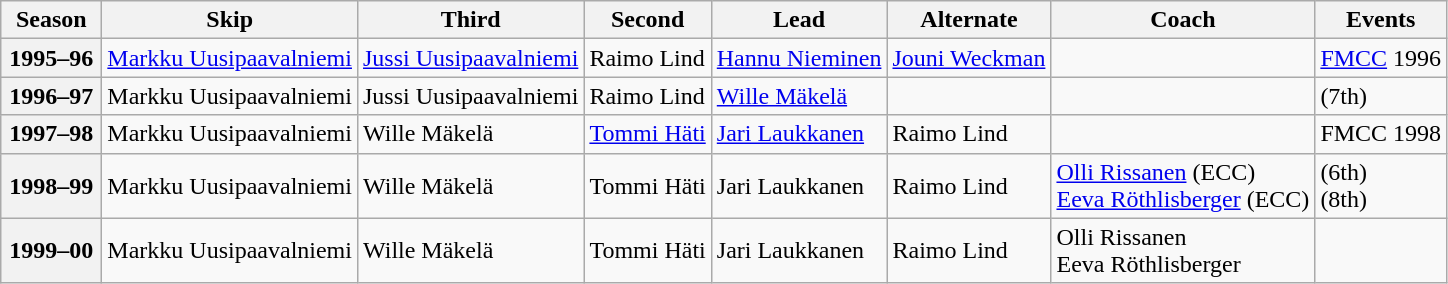<table class="wikitable">
<tr>
<th scope="col" width=60>Season</th>
<th scope="col">Skip</th>
<th scope="col">Third</th>
<th scope="col">Second</th>
<th scope="col">Lead</th>
<th scope="col">Alternate</th>
<th scope="col">Coach</th>
<th scope="col">Events</th>
</tr>
<tr>
<th scope="row">1995–96</th>
<td><a href='#'>Markku Uusipaavalniemi</a></td>
<td><a href='#'>Jussi Uusipaavalniemi</a></td>
<td>Raimo Lind</td>
<td><a href='#'>Hannu Nieminen</a></td>
<td><a href='#'>Jouni Weckman</a></td>
<td></td>
<td><a href='#'>FMCC</a> 1996 </td>
</tr>
<tr>
<th scope="row">1996–97</th>
<td>Markku Uusipaavalniemi</td>
<td>Jussi Uusipaavalniemi</td>
<td>Raimo Lind</td>
<td><a href='#'>Wille Mäkelä</a></td>
<td></td>
<td></td>
<td> (7th)</td>
</tr>
<tr>
<th scope="row">1997–98</th>
<td>Markku Uusipaavalniemi</td>
<td>Wille Mäkelä</td>
<td><a href='#'>Tommi Häti</a></td>
<td><a href='#'>Jari Laukkanen</a></td>
<td>Raimo Lind</td>
<td></td>
<td>FMCC 1998 </td>
</tr>
<tr>
<th scope="row">1998–99</th>
<td>Markku Uusipaavalniemi</td>
<td>Wille Mäkelä</td>
<td>Tommi Häti</td>
<td>Jari Laukkanen</td>
<td>Raimo Lind</td>
<td><a href='#'>Olli Rissanen</a> (ECC)<br><a href='#'>Eeva Röthlisberger</a> (ECC)</td>
<td> (6th)<br> (8th)</td>
</tr>
<tr>
<th scope="row">1999–00</th>
<td>Markku Uusipaavalniemi</td>
<td>Wille Mäkelä</td>
<td>Tommi Häti</td>
<td>Jari Laukkanen</td>
<td>Raimo Lind</td>
<td>Olli Rissanen<br>Eeva Röthlisberger</td>
<td> </td>
</tr>
</table>
